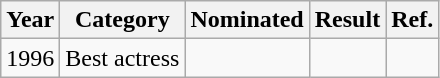<table class="wikitable">
<tr>
<th>Year</th>
<th>Category</th>
<th>Nominated</th>
<th>Result</th>
<th>Ref.</th>
</tr>
<tr>
<td>1996</td>
<td>Best actress</td>
<td></td>
<td></td>
<td></td>
</tr>
</table>
